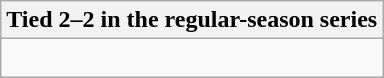<table class="wikitable collapsible collapsed">
<tr>
<th>Tied 2–2 in the regular-season series</th>
</tr>
<tr>
<td><br>


</td>
</tr>
</table>
